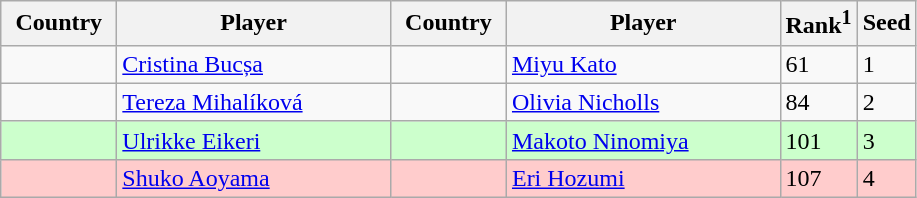<table class="sortable wikitable">
<tr>
<th width="70">Country</th>
<th width="175">Player</th>
<th width="70">Country</th>
<th width="175">Player</th>
<th>Rank<sup>1</sup></th>
<th>Seed</th>
</tr>
<tr>
<td></td>
<td><a href='#'>Cristina Bucșa</a></td>
<td></td>
<td><a href='#'>Miyu Kato</a></td>
<td>61</td>
<td>1</td>
</tr>
<tr>
<td></td>
<td><a href='#'>Tereza Mihalíková</a></td>
<td></td>
<td><a href='#'>Olivia Nicholls</a></td>
<td>84</td>
<td>2</td>
</tr>
<tr style="background:#cfc;">
<td></td>
<td><a href='#'>Ulrikke Eikeri</a></td>
<td></td>
<td><a href='#'>Makoto Ninomiya</a></td>
<td>101</td>
<td>3</td>
</tr>
<tr style="background:#fcc;">
<td></td>
<td><a href='#'>Shuko Aoyama</a></td>
<td></td>
<td><a href='#'>Eri Hozumi</a></td>
<td>107</td>
<td>4</td>
</tr>
</table>
